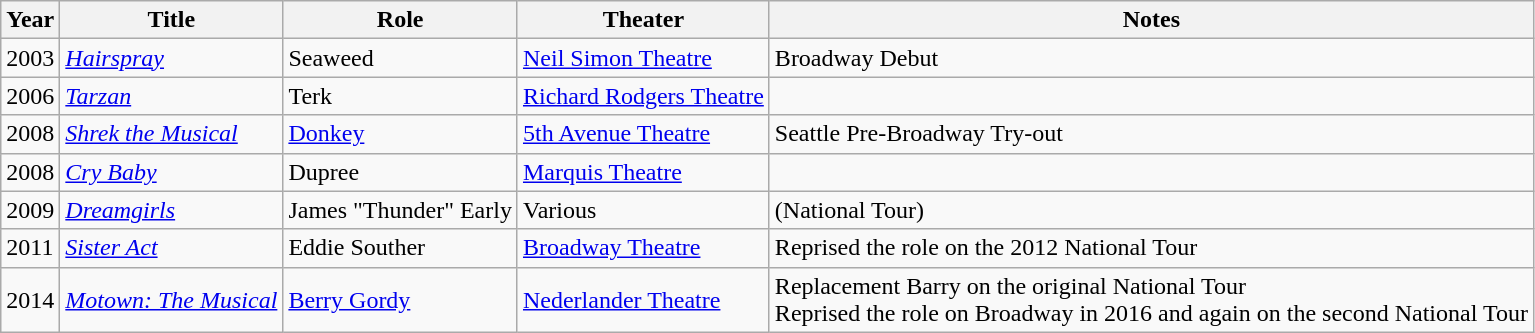<table class="wikitable sortable">
<tr>
<th>Year</th>
<th>Title</th>
<th>Role</th>
<th>Theater</th>
<th>Notes</th>
</tr>
<tr>
<td>2003</td>
<td><a href='#'><em>Hairspray</em></a></td>
<td>Seaweed</td>
<td><a href='#'>Neil Simon Theatre</a></td>
<td>Broadway Debut</td>
</tr>
<tr>
<td>2006</td>
<td><a href='#'><em>Tarzan</em></a></td>
<td>Terk</td>
<td><a href='#'>Richard Rodgers Theatre</a></td>
<td></td>
</tr>
<tr>
<td>2008</td>
<td><em><a href='#'>Shrek the Musical</a></em></td>
<td><a href='#'>Donkey</a></td>
<td><a href='#'>5th Avenue Theatre</a></td>
<td>Seattle Pre-Broadway Try-out</td>
</tr>
<tr>
<td>2008</td>
<td><a href='#'><em>Cry Baby</em></a></td>
<td>Dupree</td>
<td><a href='#'>Marquis Theatre</a></td>
<td></td>
</tr>
<tr>
<td>2009</td>
<td><a href='#'><em>Dreamgirls</em></a></td>
<td>James "Thunder" Early</td>
<td>Various</td>
<td>(National Tour)</td>
</tr>
<tr>
<td>2011</td>
<td><a href='#'><em>Sister Act</em></a></td>
<td>Eddie Souther</td>
<td><a href='#'>Broadway Theatre</a></td>
<td>Reprised the role on the 2012 National Tour</td>
</tr>
<tr>
<td>2014</td>
<td><em><a href='#'>Motown: The Musical</a></em></td>
<td><a href='#'>Berry Gordy</a></td>
<td><a href='#'>Nederlander Theatre</a></td>
<td>Replacement Barry on the original National Tour<br>Reprised the role on Broadway in 2016 and again on the second National Tour</td>
</tr>
</table>
